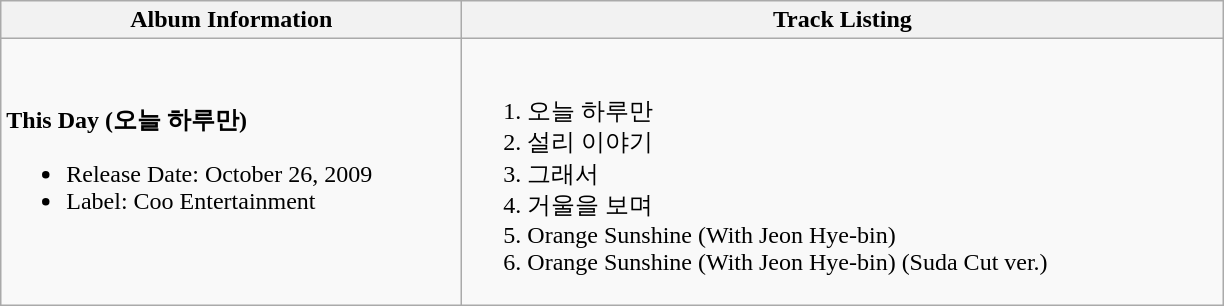<table class="wikitable">
<tr>
<th align="left" width="300px">Album Information</th>
<th align="left" width="500px">Track Listing</th>
</tr>
<tr>
<td><strong>This Day (오늘 하루만)</strong><br><ul><li>Release Date: October 26, 2009</li><li>Label: Coo Entertainment</li></ul></td>
<td><br><ol><li>오늘 하루만</li><li>설리 이야기</li><li>그래서</li><li>거울을 보며</li><li>Orange Sunshine (With Jeon Hye-bin)</li><li>Orange Sunshine (With Jeon Hye-bin) (Suda Cut ver.)</li></ol></td>
</tr>
</table>
